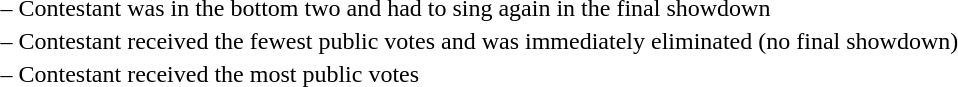<table>
<tr>
<td> –</td>
<td>Contestant was in the bottom two and had to sing again in the final showdown</td>
</tr>
<tr>
<td> –</td>
<td>Contestant received the fewest public votes and was immediately eliminated (no final showdown)</td>
</tr>
<tr>
<td> –</td>
<td>Contestant received the most public votes</td>
</tr>
</table>
